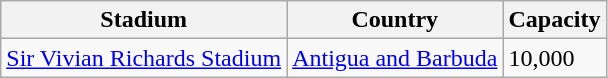<table class="wikitable sortable">
<tr>
<th>Stadium</th>
<th>Country</th>
<th>Capacity</th>
</tr>
<tr>
<td><a href='#'>Sir Vivian Richards Stadium</a></td>
<td><a href='#'>Antigua and Barbuda</a></td>
<td>10,000</td>
</tr>
</table>
